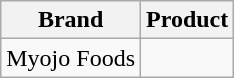<table class="wikitable">
<tr>
<th>Brand</th>
<th>Product</th>
</tr>
<tr>
<td>Myojo Foods</td>
<td></td>
</tr>
</table>
